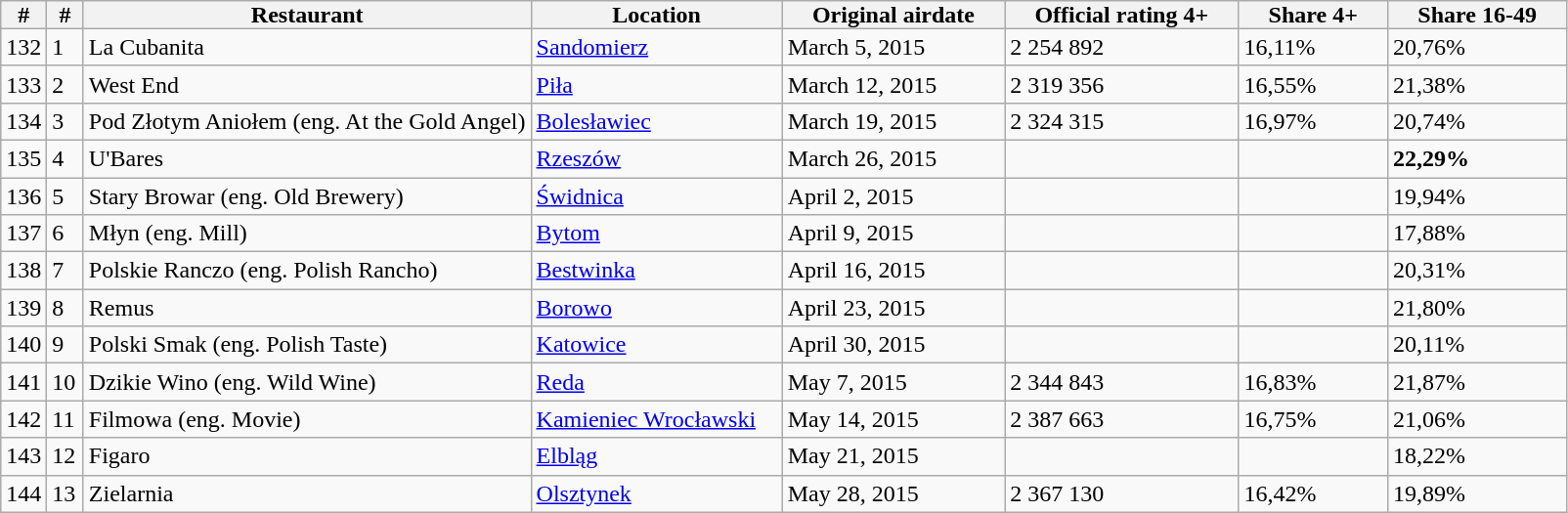<table class=wikitable>
<tr>
<th style="padding: 0px 8px">#</th>
<th style="padding: 0px 8px">#</th>
<th style="padding: 0px 35px">Restaurant</th>
<th style="padding: 0px 55px">Location</th>
<th style="padding: 0px 20px">Original airdate</th>
<th style="padding: 0px 20px">Official rating 4+</th>
<th style="padding: 0px 20px">Share 4+</th>
<th style="padding: 0px 20px">Share 16-49</th>
</tr>
<tr>
<td>132</td>
<td>1</td>
<td>La Cubanita </td>
<td><a href='#'>Sandomierz</a></td>
<td>March 5, 2015</td>
<td>2 254 892</td>
<td>16,11%</td>
<td>20,76%</td>
</tr>
<tr>
<td>133</td>
<td>2</td>
<td>West End </td>
<td><a href='#'>Piła</a></td>
<td>March 12, 2015</td>
<td>2 319 356</td>
<td>16,55%</td>
<td>21,38%</td>
</tr>
<tr>
<td>134</td>
<td>3</td>
<td>Pod Złotym Aniołem (eng. At the Gold Angel)</td>
<td><a href='#'>Bolesławiec</a></td>
<td>March 19, 2015</td>
<td>2 324 315</td>
<td>16,97%</td>
<td>20,74%</td>
</tr>
<tr>
<td>135</td>
<td>4</td>
<td>U'Bares</td>
<td><a href='#'>Rzeszów</a></td>
<td>March 26, 2015</td>
<td></td>
<td></td>
<td><strong>22,29%</strong></td>
</tr>
<tr>
<td>136</td>
<td>5</td>
<td>Stary Browar (eng. Old Brewery)</td>
<td><a href='#'>Świdnica</a></td>
<td>April 2, 2015</td>
<td></td>
<td></td>
<td>19,94%</td>
</tr>
<tr>
<td>137</td>
<td>6</td>
<td>Młyn (eng. Mill)</td>
<td><a href='#'>Bytom</a></td>
<td>April 9, 2015</td>
<td></td>
<td></td>
<td>17,88%</td>
</tr>
<tr>
<td>138</td>
<td>7</td>
<td>Polskie Ranczo (eng. Polish Rancho)</td>
<td><a href='#'>Bestwinka</a></td>
<td>April 16, 2015</td>
<td></td>
<td></td>
<td>20,31%</td>
</tr>
<tr>
<td>139</td>
<td>8</td>
<td>Remus </td>
<td><a href='#'>Borowo</a></td>
<td>April 23, 2015</td>
<td></td>
<td></td>
<td>21,80%</td>
</tr>
<tr>
<td>140</td>
<td>9</td>
<td>Polski Smak (eng. Polish Taste) </td>
<td><a href='#'>Katowice</a></td>
<td>April 30, 2015</td>
<td></td>
<td></td>
<td>20,11%</td>
</tr>
<tr>
<td>141</td>
<td>10</td>
<td>Dzikie Wino (eng. Wild Wine) </td>
<td><a href='#'>Reda</a></td>
<td>May 7, 2015</td>
<td>2 344 843</td>
<td>16,83%</td>
<td>21,87%</td>
</tr>
<tr>
<td>142</td>
<td>11</td>
<td>Filmowa (eng. Movie) </td>
<td><a href='#'>Kamieniec Wrocławski</a></td>
<td>May 14, 2015</td>
<td>2 387 663</td>
<td>16,75%</td>
<td>21,06%</td>
</tr>
<tr>
<td>143</td>
<td>12</td>
<td>Figaro </td>
<td><a href='#'>Elbląg</a></td>
<td>May 21, 2015</td>
<td></td>
<td></td>
<td>18,22%</td>
</tr>
<tr>
<td>144</td>
<td>13</td>
<td>Zielarnia</td>
<td><a href='#'>Olsztynek</a></td>
<td>May 28, 2015</td>
<td>2 367 130</td>
<td>16,42%</td>
<td>19,89%</td>
</tr>
</table>
